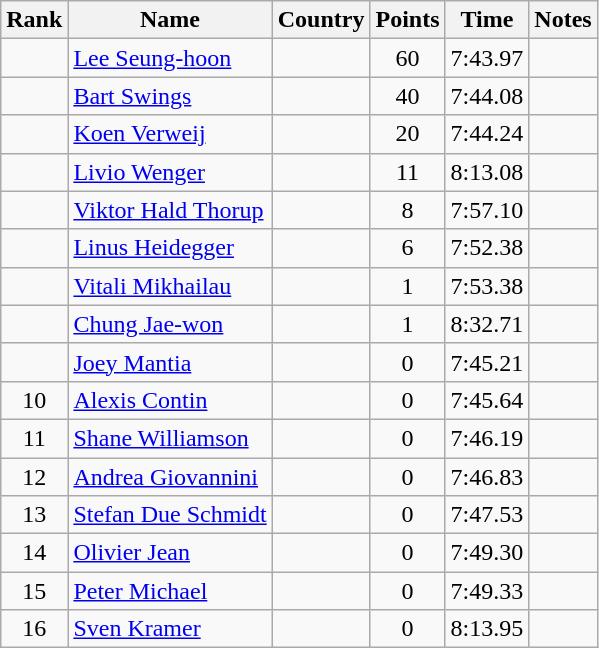<table class="wikitable sortable" style="text-align:center">
<tr>
<th>Rank</th>
<th>Name</th>
<th>Country</th>
<th>Points</th>
<th>Time</th>
<th>Notes</th>
</tr>
<tr>
<td></td>
<td align="left"><a href='#'>Lee Seung-hoon</a></td>
<td align="left"></td>
<td>60</td>
<td>7:43.97</td>
<td></td>
</tr>
<tr>
<td></td>
<td align="left"><a href='#'>Bart Swings</a></td>
<td align="left"></td>
<td>40</td>
<td>7:44.08</td>
<td></td>
</tr>
<tr>
<td></td>
<td align="left"><a href='#'>Koen Verweij</a></td>
<td align="left"></td>
<td>20</td>
<td>7:44.24</td>
<td></td>
</tr>
<tr>
<td></td>
<td align="left"><a href='#'>Livio Wenger</a></td>
<td align="left"></td>
<td>11</td>
<td>8:13.08</td>
<td></td>
</tr>
<tr>
<td></td>
<td align="left"><a href='#'>Viktor Hald Thorup</a></td>
<td align="left"></td>
<td>8</td>
<td>7:57.10</td>
<td></td>
</tr>
<tr>
<td></td>
<td align="left"><a href='#'>Linus Heidegger</a></td>
<td align="left"></td>
<td>6</td>
<td>7:52.38</td>
<td></td>
</tr>
<tr>
<td></td>
<td align="left"><a href='#'>Vitali Mikhailau</a></td>
<td align="left"></td>
<td>1</td>
<td>7:53.38</td>
<td></td>
</tr>
<tr>
<td></td>
<td align="left"><a href='#'>Chung Jae-won</a></td>
<td align="left"></td>
<td>1</td>
<td>8:32.71</td>
<td></td>
</tr>
<tr>
<td></td>
<td align="left"><a href='#'>Joey Mantia</a></td>
<td align="left"></td>
<td>0</td>
<td>7:45.21</td>
<td></td>
</tr>
<tr>
<td>10</td>
<td align="left"><a href='#'>Alexis Contin</a></td>
<td align="left"></td>
<td>0</td>
<td>7:45.64</td>
<td></td>
</tr>
<tr>
<td>11</td>
<td align="left"><a href='#'>Shane Williamson</a></td>
<td align="left"></td>
<td>0</td>
<td>7:46.19</td>
<td></td>
</tr>
<tr>
<td>12</td>
<td align="left"><a href='#'>Andrea Giovannini</a></td>
<td align="left"></td>
<td>0</td>
<td>7:46.83</td>
<td></td>
</tr>
<tr>
<td>13</td>
<td align="left"><a href='#'>Stefan Due Schmidt</a></td>
<td align="left"></td>
<td>0</td>
<td>7:47.53</td>
<td></td>
</tr>
<tr>
<td>14</td>
<td align="left"><a href='#'>Olivier Jean</a></td>
<td align="left"></td>
<td>0</td>
<td>7:49.30</td>
<td></td>
</tr>
<tr>
<td>15</td>
<td align="left"><a href='#'>Peter Michael</a></td>
<td align="left"></td>
<td>0</td>
<td>7:49.33</td>
<td></td>
</tr>
<tr>
<td>16</td>
<td align="left"><a href='#'>Sven Kramer</a></td>
<td align="left"></td>
<td>0</td>
<td>8:13.95</td>
<td></td>
</tr>
</table>
